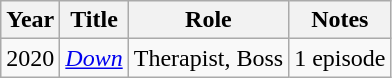<table class="wikitable">
<tr>
<th>Year</th>
<th>Title</th>
<th>Role</th>
<th>Notes</th>
</tr>
<tr>
<td>2020</td>
<td><em><a href='#'>Down</a></em></td>
<td>Therapist, Boss</td>
<td>1 episode</td>
</tr>
</table>
